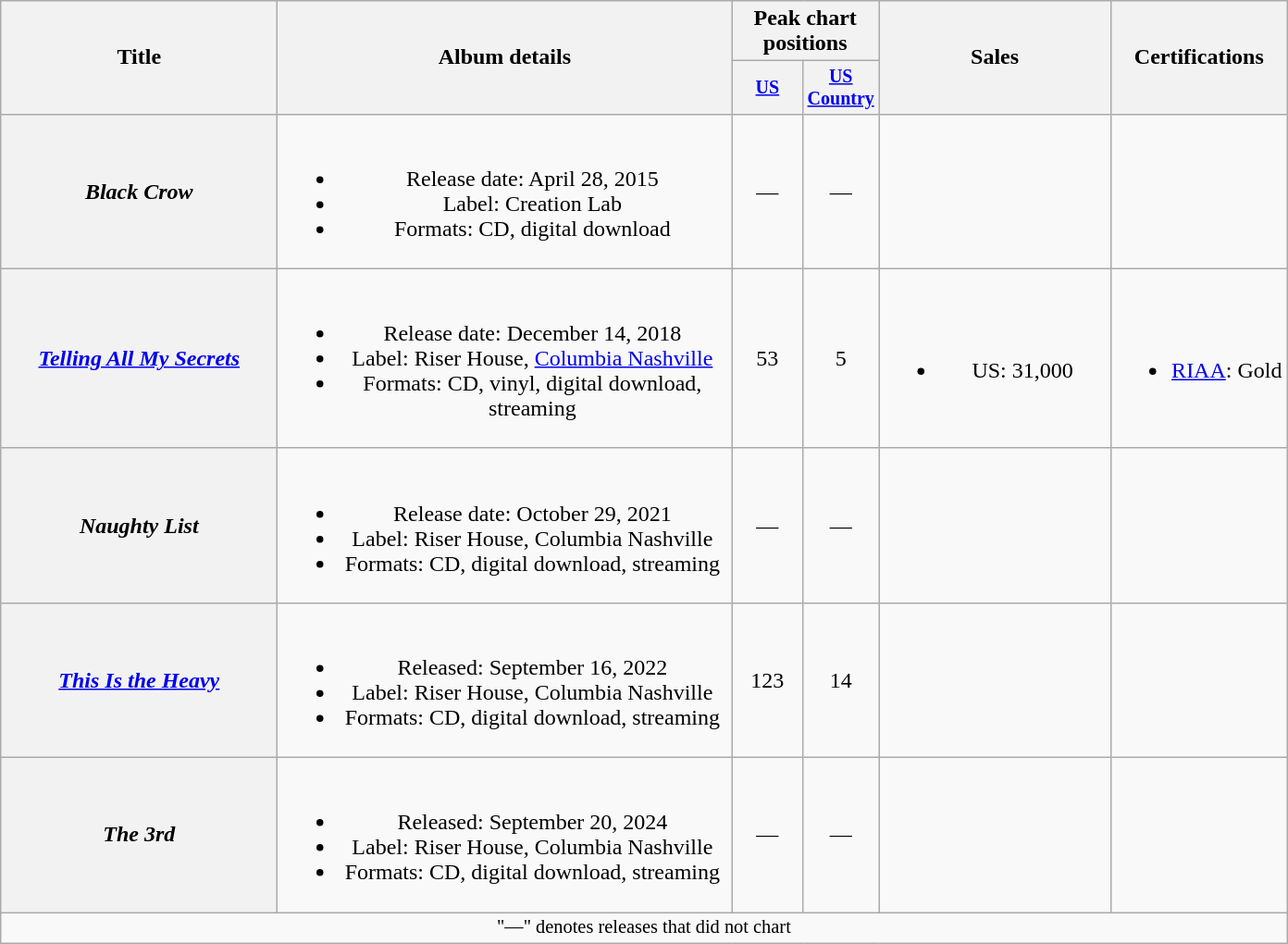<table class="wikitable plainrowheaders" style="text-align:center;">
<tr>
<th scope="col" rowspan="2" style="width:12em;">Title</th>
<th scope="col" rowspan="2" style="width:20em;">Album details</th>
<th scope="col" colspan="2">Peak chart positions</th>
<th scope="col" rowspan="2" style="width:10em;">Sales</th>
<th scope="col" rowspan="2">Certifications</th>
</tr>
<tr style="font-size:smaller;">
<th scope="col" width="45"><a href='#'>US</a><br></th>
<th scope="col" width="45"><a href='#'>US<br>Country</a><br></th>
</tr>
<tr>
<th scope="row"><em>Black Crow</em></th>
<td><br><ul><li>Release date: April 28, 2015</li><li>Label: Creation Lab</li><li>Formats: CD, digital download</li></ul></td>
<td>—</td>
<td>—</td>
<td></td>
<td></td>
</tr>
<tr>
<th scope="row"><em><a href='#'>Telling All My Secrets</a></em></th>
<td><br><ul><li>Release date: December 14, 2018</li><li>Label: Riser House, <a href='#'>Columbia Nashville</a></li><li>Formats: CD, vinyl, digital download, streaming</li></ul></td>
<td>53</td>
<td>5</td>
<td><br><ul><li>US: 31,000</li></ul></td>
<td><br><ul><li><a href='#'>RIAA</a>: Gold</li></ul></td>
</tr>
<tr>
<th scope="row"><em>Naughty List</em></th>
<td><br><ul><li>Release date: October 29, 2021</li><li>Label: Riser House, Columbia Nashville</li><li>Formats: CD, digital download, streaming</li></ul></td>
<td>—</td>
<td>—</td>
<td></td>
<td></td>
</tr>
<tr>
<th scope="row"><em><a href='#'>This Is the Heavy</a></em></th>
<td><br><ul><li>Released: September 16, 2022</li><li>Label: Riser House, Columbia Nashville</li><li>Formats: CD, digital download, streaming</li></ul></td>
<td>123</td>
<td>14</td>
<td></td>
<td></td>
</tr>
<tr>
<th scope="row"><em>The 3rd</em></th>
<td><br><ul><li>Released: September 20, 2024</li><li>Label: Riser House, Columbia Nashville</li><li>Formats: CD, digital download, streaming</li></ul></td>
<td>—</td>
<td>—</td>
<td></td>
<td></td>
</tr>
<tr>
<td colspan="7" style="font-size:85%">"—" denotes releases that did not chart</td>
</tr>
</table>
